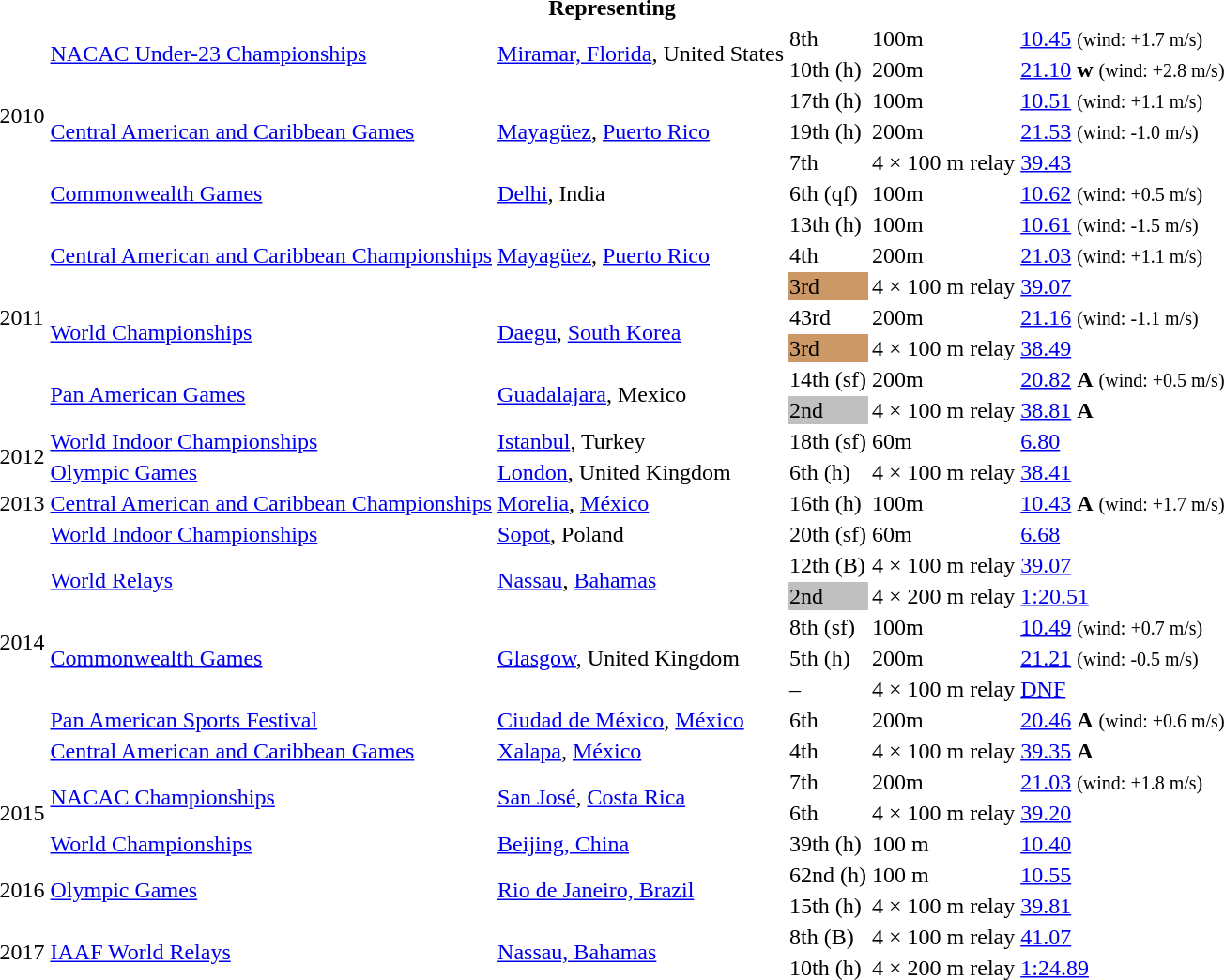<table>
<tr>
<th colspan="6">Representing </th>
</tr>
<tr>
<td rowspan=6>2010</td>
<td rowspan=2><a href='#'>NACAC Under-23 Championships</a></td>
<td rowspan=2><a href='#'>Miramar, Florida</a>, United States</td>
<td>8th</td>
<td>100m</td>
<td><a href='#'>10.45</a> <small>(wind: +1.7 m/s)</small></td>
</tr>
<tr>
<td>10th (h)</td>
<td>200m</td>
<td><a href='#'>21.10</a> <strong>w</strong> <small>(wind: +2.8 m/s)</small></td>
</tr>
<tr>
<td rowspan=3><a href='#'>Central American and Caribbean Games</a></td>
<td rowspan=3><a href='#'>Mayagüez</a>, <a href='#'>Puerto Rico</a></td>
<td>17th (h)</td>
<td>100m</td>
<td><a href='#'>10.51</a> <small>(wind: +1.1 m/s)</small></td>
</tr>
<tr>
<td>19th (h)</td>
<td>200m</td>
<td><a href='#'>21.53</a> <small>(wind: -1.0 m/s)</small></td>
</tr>
<tr>
<td>7th</td>
<td>4 × 100 m relay</td>
<td><a href='#'>39.43</a></td>
</tr>
<tr>
<td><a href='#'>Commonwealth Games</a></td>
<td><a href='#'>Delhi</a>, India</td>
<td>6th (qf)</td>
<td>100m</td>
<td><a href='#'>10.62</a> <small>(wind: +0.5 m/s)</small></td>
</tr>
<tr>
<td rowspan=7>2011</td>
<td rowspan=3><a href='#'>Central American and Caribbean Championships</a></td>
<td rowspan=3><a href='#'>Mayagüez</a>, <a href='#'>Puerto Rico</a></td>
<td>13th (h)</td>
<td>100m</td>
<td><a href='#'>10.61</a> <small>(wind: -1.5 m/s)</small></td>
</tr>
<tr>
<td>4th</td>
<td>200m</td>
<td><a href='#'>21.03</a> <small>(wind: +1.1 m/s)</small></td>
</tr>
<tr>
<td bgcolor="cc9966">3rd</td>
<td>4 × 100 m relay</td>
<td><a href='#'>39.07</a></td>
</tr>
<tr>
<td rowspan=2><a href='#'>World Championships</a></td>
<td rowspan=2><a href='#'>Daegu</a>, <a href='#'>South Korea</a></td>
<td>43rd</td>
<td>200m</td>
<td><a href='#'>21.16</a> <small>(wind: -1.1 m/s)</small></td>
</tr>
<tr>
<td bgcolor="cc9966">3rd</td>
<td>4 × 100 m relay</td>
<td><a href='#'>38.49</a></td>
</tr>
<tr>
<td rowspan=2><a href='#'>Pan American Games</a></td>
<td rowspan=2><a href='#'>Guadalajara</a>, Mexico</td>
<td>14th (sf)</td>
<td>200m</td>
<td><a href='#'>20.82</a> <strong>A</strong> <small>(wind: +0.5 m/s)</small></td>
</tr>
<tr>
<td bgcolor=silver>2nd</td>
<td>4 × 100 m relay</td>
<td><a href='#'>38.81</a> <strong>A</strong></td>
</tr>
<tr>
<td rowspan=2>2012</td>
<td><a href='#'>World Indoor Championships</a></td>
<td><a href='#'>Istanbul</a>, Turkey</td>
<td>18th (sf)</td>
<td>60m</td>
<td><a href='#'>6.80</a></td>
</tr>
<tr>
<td><a href='#'>Olympic Games</a></td>
<td><a href='#'>London</a>, United Kingdom</td>
<td>6th (h)</td>
<td>4 × 100 m relay</td>
<td><a href='#'>38.41</a></td>
</tr>
<tr>
<td>2013</td>
<td><a href='#'>Central American and Caribbean Championships</a></td>
<td><a href='#'>Morelia</a>, <a href='#'>México</a></td>
<td>16th (h)</td>
<td>100m</td>
<td><a href='#'>10.43</a>  <strong>A</strong> <small>(wind: +1.7 m/s)</small></td>
</tr>
<tr>
<td rowspan=8>2014</td>
<td><a href='#'>World Indoor Championships</a></td>
<td><a href='#'>Sopot</a>, Poland</td>
<td>20th (sf)</td>
<td>60m</td>
<td><a href='#'>6.68</a></td>
</tr>
<tr>
<td rowspan=2><a href='#'>World Relays</a></td>
<td rowspan=2><a href='#'>Nassau</a>, <a href='#'>Bahamas</a></td>
<td>12th (B)</td>
<td>4 × 100 m relay</td>
<td><a href='#'>39.07</a></td>
</tr>
<tr>
<td bgcolor=silver>2nd</td>
<td>4 × 200 m relay</td>
<td><a href='#'>1:20.51</a></td>
</tr>
<tr>
<td rowspan=3><a href='#'>Commonwealth Games</a></td>
<td rowspan=3><a href='#'>Glasgow</a>, United Kingdom</td>
<td>8th (sf)</td>
<td>100m</td>
<td><a href='#'>10.49</a> <small>(wind: +0.7 m/s)</small></td>
</tr>
<tr>
<td>5th (h)</td>
<td>200m</td>
<td><a href='#'>21.21</a> <small>(wind: -0.5 m/s)</small></td>
</tr>
<tr>
<td>–</td>
<td>4 × 100 m relay</td>
<td><a href='#'>DNF</a></td>
</tr>
<tr>
<td><a href='#'>Pan American Sports Festival</a></td>
<td><a href='#'>Ciudad de México</a>, <a href='#'>México</a></td>
<td>6th</td>
<td>200m</td>
<td><a href='#'>20.46</a>  <strong>A</strong> <small>(wind: +0.6 m/s)</small></td>
</tr>
<tr>
<td><a href='#'>Central American and Caribbean Games</a></td>
<td><a href='#'>Xalapa</a>, <a href='#'>México</a></td>
<td>4th</td>
<td>4 × 100 m relay</td>
<td><a href='#'>39.35</a> <strong>A</strong></td>
</tr>
<tr>
<td rowspan=3>2015</td>
<td rowspan=2><a href='#'>NACAC Championships</a></td>
<td rowspan=2><a href='#'>San José</a>, <a href='#'>Costa Rica</a></td>
<td>7th</td>
<td>200m</td>
<td><a href='#'>21.03</a> <small>(wind: +1.8 m/s)</small></td>
</tr>
<tr>
<td>6th</td>
<td>4 × 100 m relay</td>
<td><a href='#'>39.20</a></td>
</tr>
<tr>
<td><a href='#'>World Championships</a></td>
<td><a href='#'>Beijing, China</a></td>
<td>39th (h)</td>
<td>100 m</td>
<td><a href='#'>10.40</a></td>
</tr>
<tr>
<td rowspan=2>2016</td>
<td rowspan=2><a href='#'>Olympic Games</a></td>
<td rowspan=2><a href='#'>Rio de Janeiro, Brazil</a></td>
<td>62nd (h)</td>
<td>100 m</td>
<td><a href='#'>10.55</a></td>
</tr>
<tr>
<td>15th (h)</td>
<td>4 × 100 m relay</td>
<td><a href='#'>39.81</a></td>
</tr>
<tr>
<td rowspan=2>2017</td>
<td rowspan=2><a href='#'>IAAF World Relays</a></td>
<td rowspan=2><a href='#'>Nassau, Bahamas</a></td>
<td>8th (B)</td>
<td>4 × 100 m relay</td>
<td><a href='#'>41.07</a></td>
</tr>
<tr>
<td>10th (h)</td>
<td>4 × 200 m relay</td>
<td><a href='#'>1:24.89</a></td>
</tr>
</table>
